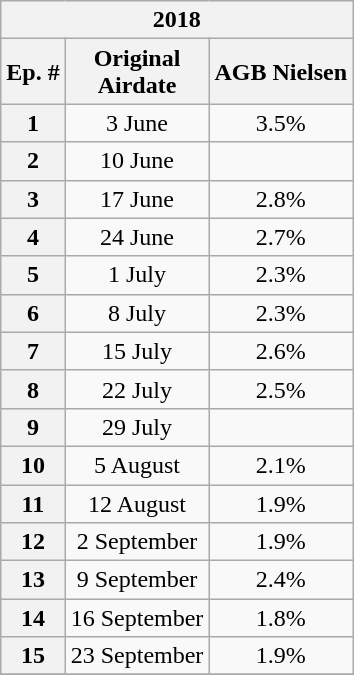<table class=wikitable style=text-align:center;width=auto>
<tr>
<th colspan=3>2018</th>
</tr>
<tr>
<th>Ep. #</th>
<th>Original<br>Airdate</th>
<th>AGB Nielsen<br></th>
</tr>
<tr>
<th>1</th>
<td>3 June</td>
<td>3.5%</td>
</tr>
<tr>
<th>2</th>
<td>10 June</td>
<td></td>
</tr>
<tr>
<th>3</th>
<td>17 June</td>
<td>2.8%</td>
</tr>
<tr>
<th>4</th>
<td>24 June</td>
<td>2.7%</td>
</tr>
<tr>
<th>5</th>
<td>1 July</td>
<td>2.3%</td>
</tr>
<tr>
<th>6</th>
<td>8 July</td>
<td>2.3%</td>
</tr>
<tr>
<th>7</th>
<td>15 July</td>
<td>2.6%</td>
</tr>
<tr>
<th>8</th>
<td>22 July</td>
<td>2.5%</td>
</tr>
<tr>
<th>9</th>
<td>29 July</td>
<td></td>
</tr>
<tr>
<th>10</th>
<td>5 August</td>
<td>2.1%</td>
</tr>
<tr>
<th>11</th>
<td>12 August</td>
<td>1.9%</td>
</tr>
<tr>
<th>12</th>
<td>2 September</td>
<td>1.9%</td>
</tr>
<tr>
<th>13</th>
<td>9 September</td>
<td>2.4%</td>
</tr>
<tr>
<th>14</th>
<td>16 September</td>
<td>1.8%</td>
</tr>
<tr>
<th>15</th>
<td>23 September</td>
<td>1.9%</td>
</tr>
<tr>
</tr>
</table>
